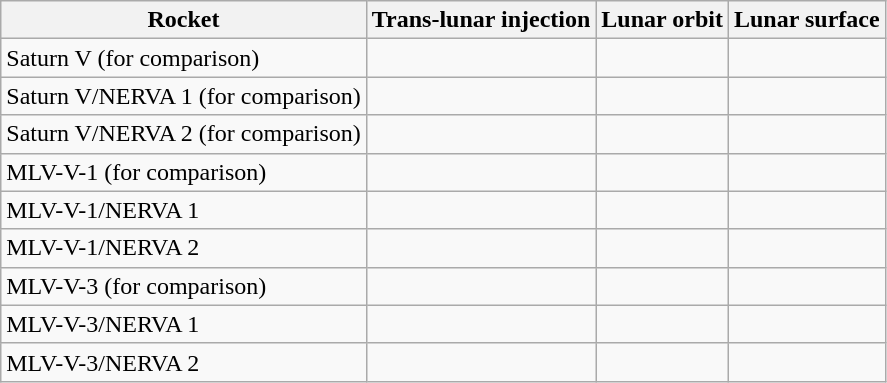<table class="wikitable sortable">
<tr>
<th>Rocket</th>
<th>Trans-lunar injection</th>
<th>Lunar orbit</th>
<th>Lunar surface</th>
</tr>
<tr>
<td>Saturn V (for comparison)</td>
<td></td>
<td></td>
<td></td>
</tr>
<tr>
<td>Saturn V/NERVA 1 (for comparison)</td>
<td></td>
<td></td>
<td></td>
</tr>
<tr>
<td>Saturn V/NERVA 2 (for comparison)</td>
<td></td>
<td></td>
<td></td>
</tr>
<tr>
<td>MLV-V-1 (for comparison)</td>
<td></td>
<td></td>
<td></td>
</tr>
<tr>
<td>MLV-V-1/NERVA 1</td>
<td></td>
<td></td>
<td></td>
</tr>
<tr>
<td>MLV-V-1/NERVA 2</td>
<td></td>
<td></td>
<td></td>
</tr>
<tr>
<td>MLV-V-3 (for comparison)</td>
<td></td>
<td></td>
<td></td>
</tr>
<tr>
<td>MLV-V-3/NERVA 1</td>
<td></td>
<td></td>
<td></td>
</tr>
<tr>
<td>MLV-V-3/NERVA 2</td>
<td></td>
<td></td>
<td></td>
</tr>
</table>
